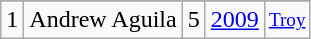<table class="wikitable">
<tr>
</tr>
<tr>
<td>1</td>
<td>Andrew Aguila</td>
<td>5</td>
<td><a href='#'>2009</a></td>
<td style="font-size:80%;"><a href='#'>Troy</a></td>
</tr>
</table>
